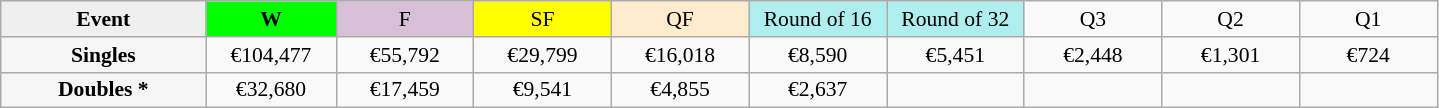<table class=wikitable style=font-size:90%;text-align:center>
<tr>
<td style="width:130px; background:#efefef;"><strong>Event</strong></td>
<td style="width:80px; background:lime;"><strong>W</strong></td>
<td style="width:85px; background:thistle;">F</td>
<td style="width:85px; background:#ff0;">SF</td>
<td style="width:85px; background:#ffebcd;">QF</td>
<td style="width:85px; background:#afeeee;">Round of 16</td>
<td style="width:85px; background:#afeeee;">Round of 32</td>
<td width=85>Q3</td>
<td width=85>Q2</td>
<td width=85>Q1</td>
</tr>
<tr>
<td style="background:#f6f6f6;"><strong>Singles</strong></td>
<td>€104,477</td>
<td>€55,792</td>
<td>€29,799</td>
<td>€16,018</td>
<td>€8,590</td>
<td>€5,451</td>
<td>€2,448</td>
<td>€1,301</td>
<td>€724</td>
</tr>
<tr>
<td style="background:#f6f6f6;"><strong>Doubles *</strong></td>
<td>€32,680</td>
<td>€17,459</td>
<td>€9,541</td>
<td>€4,855</td>
<td>€2,637</td>
<td></td>
<td></td>
<td></td>
<td></td>
</tr>
</table>
